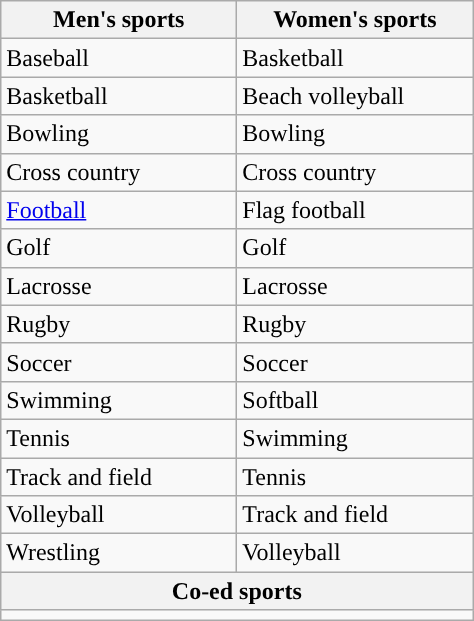<table class="wikitable"; style= "text-align: ">
<tr>
<th width=150px>Men's sports</th>
<th width=150px>Women's sports</th>
</tr>
<tr>
<td>Baseball</td>
<td>Basketball</td>
</tr>
<tr>
<td>Basketball</td>
<td>Beach volleyball</td>
</tr>
<tr>
<td>Bowling</td>
<td>Bowling</td>
</tr>
<tr>
<td>Cross country</td>
<td>Cross country</td>
</tr>
<tr>
<td><a href='#'>Football</a></td>
<td>Flag football</td>
</tr>
<tr>
<td>Golf</td>
<td>Golf</td>
</tr>
<tr>
<td>Lacrosse</td>
<td>Lacrosse</td>
</tr>
<tr>
<td>Rugby</td>
<td>Rugby</td>
</tr>
<tr>
<td>Soccer</td>
<td>Soccer</td>
</tr>
<tr>
<td>Swimming</td>
<td>Softball</td>
</tr>
<tr>
<td>Tennis</td>
<td>Swimming</td>
</tr>
<tr>
<td>Track and field</td>
<td>Tennis</td>
</tr>
<tr>
<td>Volleyball</td>
<td>Track and field</td>
</tr>
<tr>
<td>Wrestling</td>
<td>Volleyball</td>
</tr>
<tr>
<th colspan=2>Co-ed sports</th>
</tr>
<tr>
<td colspan=2></td>
</tr>
</table>
